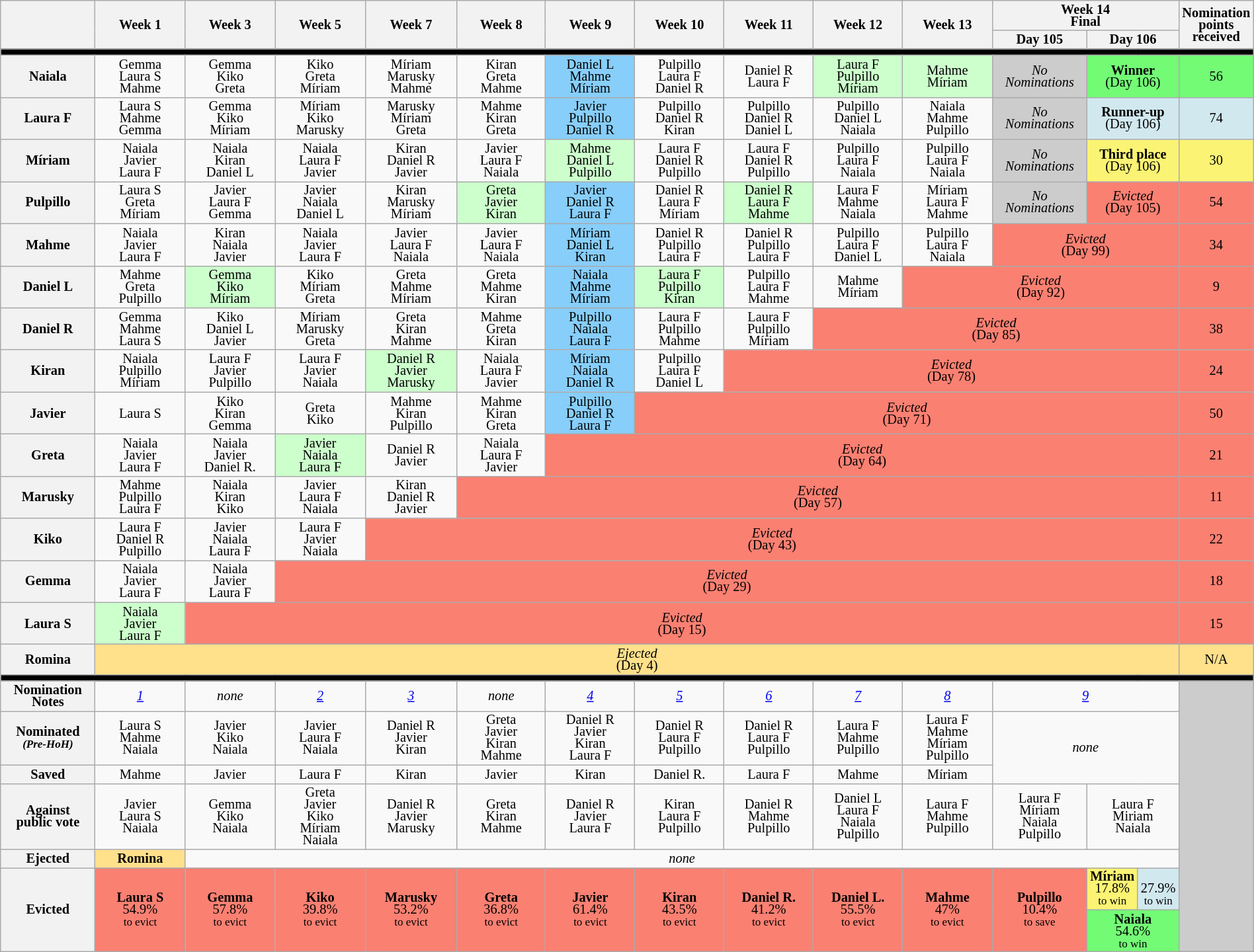<table class="wikitable" style="text-align:center; width:100%; font-size:85%; line-height:12px;">
<tr>
<th rowspan="2" style="width:8%"></th>
<th rowspan="2" style="width:8%">Week 1</th>
<th rowspan="2" style="width:8%">Week 3</th>
<th rowspan="2" style="width:8%">Week 5</th>
<th rowspan="2" style="width:8%">Week 7</th>
<th rowspan="2" style="width:8%">Week 8</th>
<th rowspan="2" style="width:8%">Week 9</th>
<th rowspan="2" style="width:8%">Week 10</th>
<th rowspan="2" style="width:8%">Week 11</th>
<th rowspan="2" style="width:8%">Week 12</th>
<th rowspan="2" style="width:8%">Week 13</th>
<th style="width:8%" colspan="3">Week 14<br>Final</th>
<th rowspan="2"  style="width:1%">Nomination<br>points<br>received</th>
</tr>
<tr>
<th style="width:8%">Day 105</th>
<th colspan="2" style="width:8%">Day 106</th>
</tr>
<tr>
<td style="background:#000" colspan="15"></td>
</tr>
<tr>
<th>Naiala</th>
<td>Gemma<br>Laura S<br>Mahme</td>
<td>Gemma<br>Kiko<br>Greta</td>
<td>Kiko<br>Greta<br>Míriam</td>
<td>Míriam<br>Marusky<br>Mahme</td>
<td>Kiran<br>Greta<br>Mahme</td>
<td style="background:#87CEFA">Daniel L<br>Mahme<br>Míriam</td>
<td>Pulpillo<br>Laura F<br>Daniel R</td>
<td>Daniel R<br>Laura F</td>
<td style="background:#CFC">Laura F<br>Pulpillo<br>Míriam</td>
<td style="background:#CFC">Mahme<br>Míriam</td>
<td style="background:#CCC;"><em>No<br>Nominations</em></td>
<td style="background:#73FB76" colspan="2"><strong>Winner</strong><br>(Day 106)</td>
<td style="background:#73FB76">56</td>
</tr>
<tr>
<th>Laura F</th>
<td>Laura S<br>Mahme<br>Gemma</td>
<td>Gemma<br>Kiko<br>Míriam</td>
<td>Míriam<br>Kiko<br>Marusky</td>
<td>Marusky<br>Míriam<br>Greta</td>
<td>Mahme<br>Kiran<br>Greta</td>
<td style="background:#87CEFA">Javier<br>Pulpillo<br>Daniel R</td>
<td>Pulpillo<br>Daniel R<br>Kiran</td>
<td>Pulpillo<br>Daniel R<br>Daniel L</td>
<td>Pulpillo<br>Daniel L<br>Naiala</td>
<td>Naiala<br>Mahme<br>Pulpillo</td>
<td style="background:#CCC;"><em>No<br>Nominations</em></td>
<td style="background:#D1E8EF" colspan="2"><strong>Runner-up</strong><br>(Day 106)</td>
<td style="background:#D1E8EF">74</td>
</tr>
<tr>
<th>Míriam</th>
<td>Naiala<br>Javier<br>Laura F</td>
<td>Naiala<br>Kiran<br>Daniel L</td>
<td>Naiala<br>Laura F<br>Javier</td>
<td>Kiran<br>Daniel R<br>Javier</td>
<td>Javier<br>Laura F<br>Naiala</td>
<td style="background:#CFC">Mahme<br>Daniel L<br>Pulpillo</td>
<td>Laura F<br>Daniel R<br>Pulpillo</td>
<td>Laura F<br>Daniel R<br>Pulpillo</td>
<td>Pulpillo<br>Laura F<br>Naiala</td>
<td>Pulpillo<br>Laura F<br>Naiala</td>
<td style="background:#CCC;"><em>No<br>Nominations</em></td>
<td style="background:#FBF373" colspan="2"><strong>Third place</strong><br>(Day 106)</td>
<td style="background:#FBF373">30</td>
</tr>
<tr>
<th>Pulpillo</th>
<td>Laura S<br>Greta<br>Míriam</td>
<td>Javier<br>Laura F<br>Gemma</td>
<td>Javier<br>Naiala<br>Daniel L</td>
<td>Kiran<br>Marusky<br>Míriam</td>
<td style="background:#CFC">Greta<br>Javier<br>Kiran</td>
<td style="background:#87CEFA">Javier<br>Daniel R<br>Laura F</td>
<td>Daniel R<br>Laura F<br>Míriam</td>
<td style="background:#CFC">Daniel R<br>Laura F<br>Mahme</td>
<td>Laura F<br>Mahme<br>Naiala</td>
<td>Míriam<br>Laura F<br>Mahme</td>
<td style="background:#CCC;"><em>No<br>Nominations</em></td>
<td style="background:#FA8072" colspan="2"><em>Evicted</em><br>(Day 105)</td>
<td style="background:#FA8072">54</td>
</tr>
<tr>
<th>Mahme</th>
<td>Naiala<br>Javier<br>Laura F</td>
<td>Kiran<br>Naiala<br>Javier</td>
<td>Naiala<br>Javier<br>Laura F</td>
<td>Javier<br>Laura F<br>Naiala</td>
<td>Javier<br>Laura F<br>Naiala</td>
<td style="background:#87CEFA">Míriam<br>Daniel L<br>Kiran</td>
<td>Daniel R<br>Pulpillo<br>Laura F</td>
<td>Daniel R<br>Pulpillo<br>Laura F</td>
<td>Pulpillo<br>Laura F<br>Daniel L</td>
<td>Pulpillo<br>Laura F<br>Naiala</td>
<td style="background:#FA8072" colspan="3"><em>Evicted</em><br>(Day 99)</td>
<td style="background:#FA8072">34</td>
</tr>
<tr>
<th>Daniel L</th>
<td>Mahme<br>Greta<br>Pulpillo</td>
<td style="background:#CFC">Gemma<br>Kiko<br>Míriam</td>
<td>Kiko<br>Míriam<br>Greta</td>
<td>Greta<br>Mahme<br>Míriam</td>
<td>Greta<br>Mahme<br>Kiran</td>
<td style="background:#87CEFA">Naiala<br>Mahme<br>Míriam</td>
<td style="background:#CFC">Laura F<br>Pulpillo<br>Kiran</td>
<td>Pulpillo<br>Laura F<br>Mahme</td>
<td>Mahme<br>Míriam</td>
<td style="background:#FA8072" colspan="4"><em>Evicted</em><br>(Day 92)</td>
<td style="background:#FA8072">9</td>
</tr>
<tr>
<th>Daniel R</th>
<td>Gemma<br>Mahme<br>Laura S</td>
<td>Kiko<br>Daniel L<br>Javier</td>
<td>Míriam<br>Marusky<br>Greta</td>
<td>Greta<br>Kiran<br>Mahme</td>
<td>Mahme<br>Greta<br>Kiran</td>
<td style="background:#87CEFA">Pulpillo<br>Naiala<br>Laura F</td>
<td>Laura F<br>Pulpillo<br>Mahme</td>
<td>Laura F<br>Pulpillo<br>Míriam</td>
<td style="background:#FA8072" colspan="5"><em>Evicted</em><br>(Day 85)</td>
<td style="background:#FA8072">38</td>
</tr>
<tr>
<th>Kiran</th>
<td>Naiala<br>Pulpillo<br>Míriam</td>
<td>Laura F<br>Javier<br>Pulpillo</td>
<td>Laura F<br>Javier<br>Naiala</td>
<td style="background:#CFC">Daniel R<br>Javier<br>Marusky</td>
<td>Naiala<br>Laura F<br>Javier</td>
<td style="background:#87CEFA">Míriam<br>Naiala<br>Daniel R</td>
<td>Pulpillo<br>Laura F<br>Daniel L</td>
<td colspan="6" style="background:#FA8072"><em>Evicted</em><br>(Day 78)</td>
<td style="background:#FA8072">24</td>
</tr>
<tr>
<th>Javier</th>
<td>Laura S</td>
<td>Kiko<br>Kiran<br>Gemma</td>
<td>Greta<br>Kiko</td>
<td>Mahme<br>Kiran<br>Pulpillo</td>
<td>Mahme<br>Kiran<br>Greta</td>
<td style="background:#87CEFA">Pulpillo<br>Daniel R<br>Laura F</td>
<td colspan="7" style="background:#FA8072"><em>Evicted</em><br>(Day 71)</td>
<td style="background:#FA8072">50</td>
</tr>
<tr>
<th>Greta</th>
<td>Naiala<br>Javier<br>Laura F</td>
<td>Naiala<br>Javier<br>Daniel R.</td>
<td style="background:#CFC">Javier<br>Naiala<br>Laura F</td>
<td>Daniel R<br>Javier</td>
<td>Naiala<br>Laura F<br>Javier</td>
<td style="background:#FA8072" colspan="8"><em>Evicted</em><br>(Day 64)</td>
<td style="background:#FA8072">21</td>
</tr>
<tr>
<th>Marusky</th>
<td>Mahme<br>Pulpillo<br>Laura F</td>
<td>Naiala<br>Kiran<br>Kiko</td>
<td>Javier<br>Laura F<br>Naiala</td>
<td>Kiran<br>Daniel R<br>Javier</td>
<td colspan="9" style="background:#FA8072"><em>Evicted</em><br>(Day 57)</td>
<td style="background:#FA8072">11</td>
</tr>
<tr>
<th>Kiko</th>
<td>Laura F<br>Daniel R<br>Pulpillo</td>
<td>Javier<br>Naiala<br>Laura F</td>
<td>Laura F<br>Javier<br>Naiala</td>
<td style="background:#FA8072" colspan="10"><em>Evicted</em><br>(Day 43)</td>
<td style="background:#FA8072">22</td>
</tr>
<tr>
<th>Gemma</th>
<td>Naiala<br>Javier<br>Laura F</td>
<td>Naiala<br>Javier<br>Laura F</td>
<td style="background:#FA8072" colspan="11"><em>Evicted</em><br>(Day 29)</td>
<td style="background:#FA8072">18</td>
</tr>
<tr>
<th>Laura S</th>
<td style="background:#CFC">Naiala<br>Javier<br>Laura F</td>
<td style="background:#FA8072" colspan="12"><em>Evicted</em><br>(Day 15)</td>
<td style="background:#FA8072">15</td>
</tr>
<tr>
<th>Romina</th>
<td style="background:#FFE08B" colspan="13"><em>Ejected</em><br>(Day 4)</td>
<td style="background:#FFE08B">N/A</td>
</tr>
<tr>
<td style="background:#000" colspan="15"></td>
</tr>
<tr>
<th>Nomination<br>Notes</th>
<td><em><a href='#'>1</a></em></td>
<td><em>none</em></td>
<td><em><a href='#'>2</a></em></td>
<td><em><a href='#'>3</a></em></td>
<td><em>none</em></td>
<td><em><a href='#'>4</a></em></td>
<td><em><a href='#'>5</a></em></td>
<td><em><a href='#'>6</a></em></td>
<td><em><a href='#'>7</a></em></td>
<td><em><a href='#'>8</a></em></td>
<td colspan="3"><em><a href='#'>9</a></em></td>
<td style="background:#CCC" rowspan="7"></td>
</tr>
<tr>
<th>Nominated<br><small><em>(Pre-HoH)</em></small></th>
<td>Laura S<br>Mahme<br>Naiala</td>
<td>Javier<br>Kiko<br>Naiala</td>
<td>Javier<br>Laura F<br>Naiala</td>
<td>Daniel R<br>Javier<br>Kiran</td>
<td>Greta<br>Javier<br>Kiran<br>Mahme</td>
<td>Daniel R<br>Javier<br>Kiran<br>Laura F</td>
<td>Daniel R<br>Laura F<br>Pulpillo</td>
<td>Daniel R<br>Laura F<br>Pulpillo</td>
<td>Laura F<br>Mahme<br>Pulpillo</td>
<td>Laura F<br>Mahme<br>Míriam<br>Pulpillo</td>
<td rowspan="2" colspan="3"><em>none</em></td>
</tr>
<tr>
<th>Saved</th>
<td>Mahme</td>
<td>Javier</td>
<td>Laura F</td>
<td>Kiran</td>
<td>Javier</td>
<td>Kiran</td>
<td>Daniel R.</td>
<td>Laura F</td>
<td>Mahme</td>
<td>Míriam</td>
</tr>
<tr>
<th>Against<br>public vote</th>
<td>Javier<br>Laura S<br>Naiala</td>
<td>Gemma<br>Kiko<br>Naiala</td>
<td>Greta<br>Javier<br>Kiko<br>Míriam<br>Naiala</td>
<td>Daniel R<br>Javier<br>Marusky</td>
<td>Greta<br>Kiran<br>Mahme</td>
<td>Daniel R<br>Javier<br>Laura F</td>
<td>Kiran<br>Laura F<br>Pulpillo</td>
<td>Daniel R<br>Mahme<br>Pulpillo</td>
<td>Daniel L<br>Laura F<br>Naiala<br>Pulpillo</td>
<td>Laura F<br>Mahme<br>Pulpillo</td>
<td>Laura F<br>Míriam<br>Naiala<br>Pulpillo</td>
<td colspan=2>Laura F<br>Miriam<br>Naiala</td>
</tr>
<tr>
<th>Ejected</th>
<td style="background:#FFE08B"><strong>Romina</strong></td>
<td colspan="12"><em>none</em></td>
</tr>
<tr>
<th rowspan="2">Evicted</th>
<td style="background:#FA8072" rowspan="2"><strong>Laura S</strong><br>54.9%<br><small>to evict</small></td>
<td style="background:#FA8072" rowspan="2"><strong>Gemma</strong><br>57.8%<br><small>to evict</small></td>
<td style="background:#FA8072" rowspan="2"><strong>Kiko</strong><br>39.8%<br><small>to evict</small></td>
<td style="background:#FA8072" rowspan="2"><strong>Marusky</strong><br>53.2%<br><small>to evict</small></td>
<td style="background:#FA8072" rowspan="2"><strong>Greta</strong><br>36.8%<br><small>to evict</small></td>
<td style="background:#FA8072" rowspan="2"><strong>Javier</strong><br>61.4%<br><small>to evict</small></td>
<td style="background:#FA8072" rowspan="2"><strong>Kiran</strong><br>43.5%<br><small>to evict</small></td>
<td style="background:#FA8072" rowspan="2"><strong>Daniel R.</strong><br>41.2%<br><small>to evict</small></td>
<td style="background:#FA8072" rowspan="2"><strong>Daniel L.</strong><br>55.5%<br><small>to evict</small></td>
<td style="background:#FA8072" rowspan="2"><strong>Mahme</strong><br>47%<br><small>to evict</small></td>
<td style="background:#FA8072" rowspan="2"><strong>Pulpillo</strong><br>10.4%<br><small>to save</small></td>
<td style="background:#FBF373"><strong>Míriam</strong><br>17.8%<br><small>to win</small></td>
<td style="background:#D1E8EF"><strong></strong><br>27.9%<br><small>to win</small></td>
</tr>
<tr>
<td colspan="2" style="background:#73FB76"><strong>Naiala</strong><br>54.6%<br><small>to win</small></td>
</tr>
</table>
